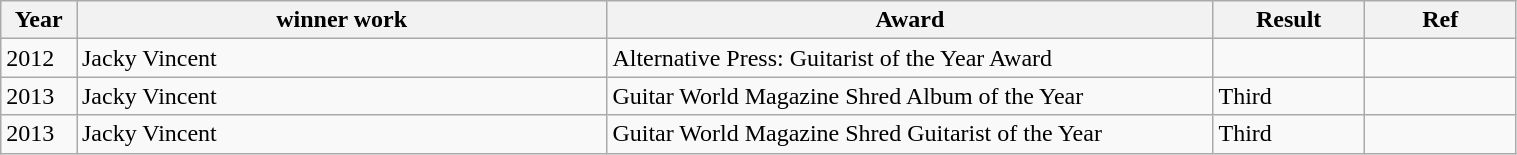<table class="wikitable" style="width:80%;">
<tr>
<th style="width:5%;">Year</th>
<th style="width:35%;">winner work</th>
<th style="width:40%;">Award</th>
<th style="width:10%;">Result</th>
<th style="width:10%;">Ref</th>
</tr>
<tr>
<td>2012</td>
<td>Jacky Vincent</td>
<td>Alternative Press: Guitarist of the Year Award</td>
<td></td>
<td></td>
</tr>
<tr>
<td>2013</td>
<td>Jacky Vincent</td>
<td>Guitar World Magazine Shred Album of the Year</td>
<td>Third</td>
<td></td>
</tr>
<tr>
<td>2013</td>
<td>Jacky Vincent</td>
<td>Guitar World Magazine Shred Guitarist of the Year</td>
<td>Third</td>
<td></td>
</tr>
</table>
